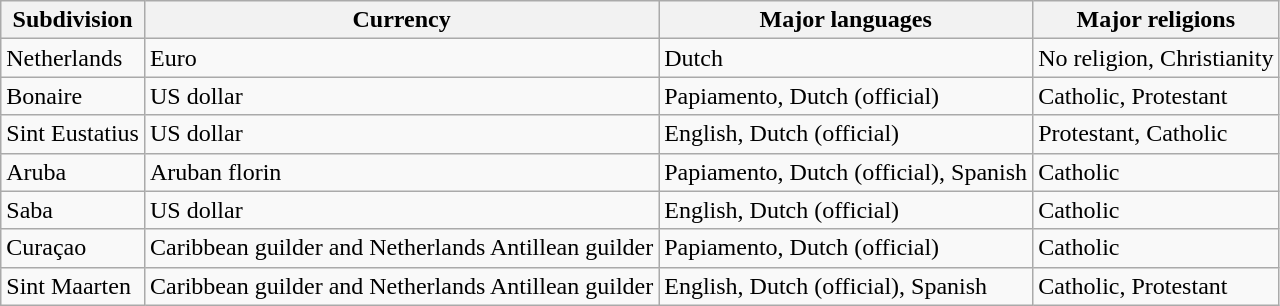<table class="wikitable">
<tr>
<th>Subdivision</th>
<th>Currency</th>
<th>Major languages</th>
<th>Major religions</th>
</tr>
<tr>
<td>Netherlands</td>
<td>Euro</td>
<td>Dutch</td>
<td>No religion, Christianity</td>
</tr>
<tr>
<td>Bonaire</td>
<td>US dollar</td>
<td>Papiamento, Dutch (official)</td>
<td>Catholic, Protestant</td>
</tr>
<tr>
<td>Sint Eustatius</td>
<td>US dollar</td>
<td>English, Dutch (official)</td>
<td>Protestant, Catholic</td>
</tr>
<tr>
<td>Aruba</td>
<td>Aruban florin</td>
<td>Papiamento, Dutch (official), Spanish</td>
<td>Catholic</td>
</tr>
<tr>
<td>Saba</td>
<td>US dollar</td>
<td>English, Dutch (official)</td>
<td>Catholic</td>
</tr>
<tr>
<td>Curaçao</td>
<td>Caribbean guilder and Netherlands Antillean guilder</td>
<td>Papiamento, Dutch (official)</td>
<td>Catholic</td>
</tr>
<tr>
<td>Sint Maarten</td>
<td>Caribbean guilder and Netherlands Antillean guilder</td>
<td>English, Dutch (official), Spanish</td>
<td>Catholic, Protestant</td>
</tr>
</table>
